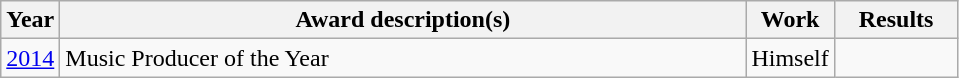<table class="wikitable">
<tr>
<th>Year</th>
<th width="450">Award description(s)</th>
<th>Work</th>
<th width="75">Results</th>
</tr>
<tr>
<td><a href='#'>2014</a></td>
<td>Music Producer of the Year</td>
<td>Himself</td>
<td></td>
</tr>
</table>
